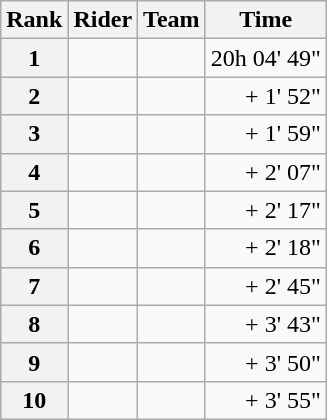<table class="wikitable" margin-bottom:0;">
<tr>
<th scope="col">Rank</th>
<th scope="col">Rider</th>
<th scope="col">Team</th>
<th scope="col">Time</th>
</tr>
<tr>
<th scope="row">1</th>
<td> </td>
<td></td>
<td align="right">20h 04' 49"</td>
</tr>
<tr>
<th scope="row">2</th>
<td></td>
<td></td>
<td align="right">+ 1' 52"</td>
</tr>
<tr>
<th scope="row">3</th>
<td> </td>
<td></td>
<td align="right">+ 1' 59"</td>
</tr>
<tr>
<th scope="row">4</th>
<td></td>
<td></td>
<td align="right">+ 2' 07"</td>
</tr>
<tr>
<th scope="row">5</th>
<td></td>
<td></td>
<td align="right">+ 2' 17"</td>
</tr>
<tr>
<th scope="row">6</th>
<td> </td>
<td></td>
<td align="right">+ 2' 18"</td>
</tr>
<tr>
<th scope="row">7</th>
<td></td>
<td></td>
<td align="right">+ 2' 45"</td>
</tr>
<tr>
<th scope="row">8</th>
<td></td>
<td></td>
<td align="right">+ 3' 43"</td>
</tr>
<tr>
<th scope="row">9</th>
<td></td>
<td></td>
<td align="right">+ 3' 50"</td>
</tr>
<tr>
<th scope="row">10</th>
<td></td>
<td></td>
<td align="right">+ 3' 55"</td>
</tr>
</table>
